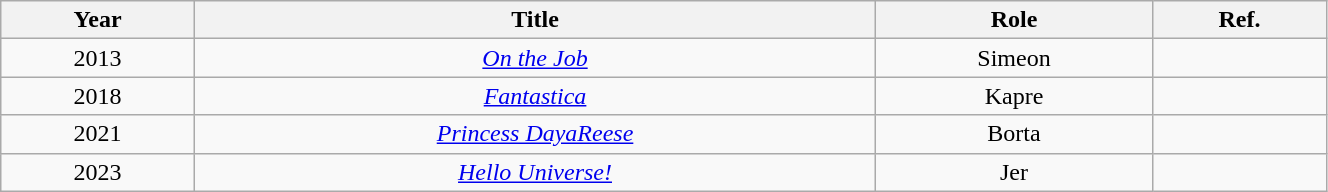<table class="wikitable"  style="text-align:center; width:70%;">
<tr>
<th>Year</th>
<th>Title</th>
<th>Role</th>
<th>Ref.</th>
</tr>
<tr>
<td>2013</td>
<td><em><a href='#'>On the Job</a></em></td>
<td>Simeon</td>
<td></td>
</tr>
<tr>
<td>2018</td>
<td><em><a href='#'>Fantastica</a></em></td>
<td>Kapre</td>
<td></td>
</tr>
<tr>
<td>2021</td>
<td><em><a href='#'>Princess DayaReese</a></em></td>
<td>Borta</td>
<td></td>
</tr>
<tr>
<td>2023</td>
<td><em><a href='#'>Hello Universe!</a></em></td>
<td>Jer</td>
<td></td>
</tr>
</table>
